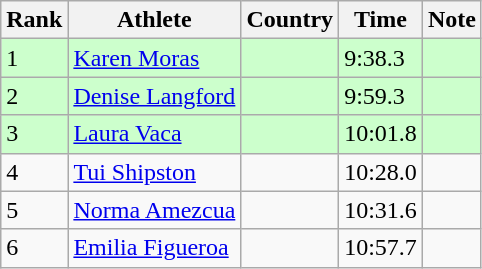<table class="wikitable sortable">
<tr>
<th>Rank</th>
<th>Athlete</th>
<th>Country</th>
<th>Time</th>
<th>Note</th>
</tr>
<tr bgcolor=#CCFFCC>
<td>1</td>
<td><a href='#'>Karen Moras</a></td>
<td></td>
<td>9:38.3</td>
<td></td>
</tr>
<tr bgcolor=#CCFFCC>
<td>2</td>
<td><a href='#'>Denise Langford</a></td>
<td></td>
<td>9:59.3</td>
<td></td>
</tr>
<tr bgcolor=#CCFFCC>
<td>3</td>
<td><a href='#'>Laura Vaca</a></td>
<td></td>
<td>10:01.8</td>
<td></td>
</tr>
<tr>
<td>4</td>
<td><a href='#'>Tui Shipston</a></td>
<td></td>
<td>10:28.0</td>
<td></td>
</tr>
<tr>
<td>5</td>
<td><a href='#'>Norma Amezcua</a></td>
<td></td>
<td>10:31.6</td>
<td></td>
</tr>
<tr>
<td>6</td>
<td><a href='#'>Emilia Figueroa</a></td>
<td></td>
<td>10:57.7</td>
<td></td>
</tr>
</table>
